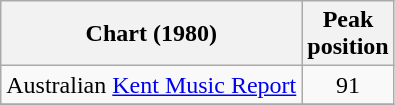<table class="wikitable sortable">
<tr>
<th>Chart (1980)</th>
<th>Peak<br>position</th>
</tr>
<tr>
<td>Australian <a href='#'>Kent Music Report</a></td>
<td style="text-align:center;">91</td>
</tr>
<tr>
</tr>
</table>
